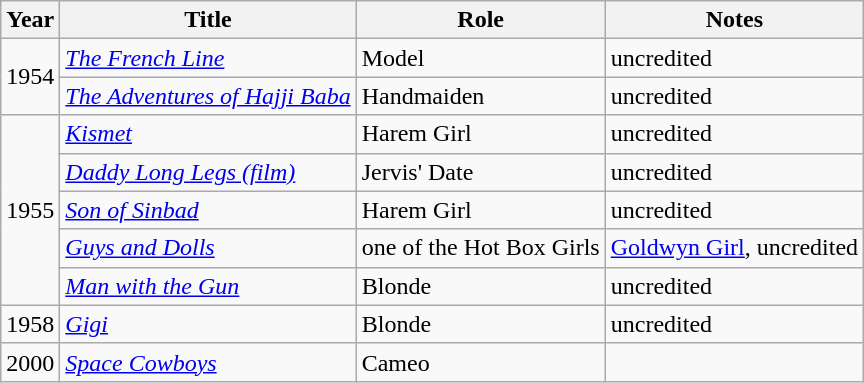<table class="wikitable sortable">
<tr>
<th>Year</th>
<th>Title</th>
<th>Role</th>
<th class = "unsortable">Notes</th>
</tr>
<tr>
<td rowspan=2>1954</td>
<td><em><a href='#'>The French Line</a></em></td>
<td>Model</td>
<td>uncredited</td>
</tr>
<tr>
<td><em><a href='#'>The Adventures of Hajji Baba</a></em></td>
<td>Handmaiden</td>
<td>uncredited</td>
</tr>
<tr>
<td rowspan=5>1955</td>
<td><em><a href='#'>Kismet</a></em></td>
<td>Harem Girl</td>
<td>uncredited</td>
</tr>
<tr>
<td><em><a href='#'>Daddy Long Legs (film)</a></em></td>
<td>Jervis' Date</td>
<td>uncredited</td>
</tr>
<tr>
<td><em><a href='#'>Son of Sinbad</a></em></td>
<td>Harem Girl</td>
<td>uncredited</td>
</tr>
<tr>
<td><em><a href='#'>Guys and Dolls</a></em></td>
<td>one of the Hot Box Girls</td>
<td><a href='#'>Goldwyn Girl</a>, uncredited</td>
</tr>
<tr>
<td><em><a href='#'>Man with the Gun</a></em></td>
<td>Blonde</td>
<td>uncredited</td>
</tr>
<tr>
<td>1958</td>
<td><em><a href='#'>Gigi</a></em></td>
<td>Blonde</td>
<td>uncredited</td>
</tr>
<tr>
<td>2000</td>
<td><em><a href='#'>Space Cowboys</a></em></td>
<td>Cameo</td>
<td></td>
</tr>
</table>
